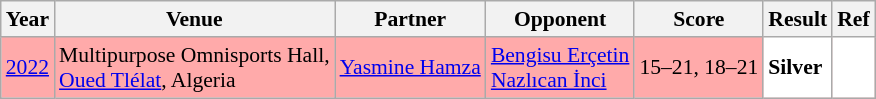<table class="sortable wikitable" style="font-size: 90%;">
<tr>
<th>Year</th>
<th>Venue</th>
<th>Partner</th>
<th>Opponent</th>
<th>Score</th>
<th>Result</th>
<th>Ref</th>
</tr>
<tr style="background:#FFAAAA">
<td align="center"><a href='#'>2022</a></td>
<td align="left">Multipurpose Omnisports Hall,<br><a href='#'>Oued Tlélat</a>, Algeria</td>
<td align="left"> <a href='#'>Yasmine Hamza</a></td>
<td align="left"> <a href='#'>Bengisu Erçetin</a><br> <a href='#'>Nazlıcan İnci</a></td>
<td align="left">15–21, 18–21</td>
<td style="text-align:left; background:white"> <strong>Silver</strong></td>
<td style="text-align:center; background:white"></td>
</tr>
</table>
